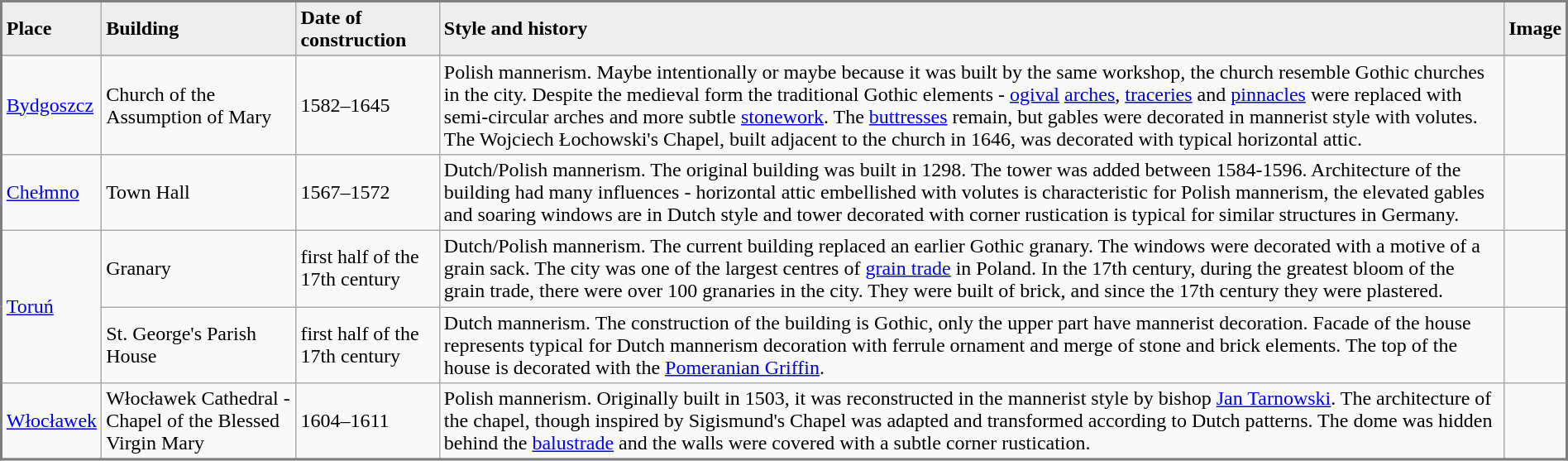<table class="wikitable" style="border: 2px solid gray; border-collapse: collapse;" width="100%">
<tr>
<td bgcolor="#EEEEEE"><strong>Place</strong></td>
<td bgcolor="#EEEEEE"><strong>Building</strong></td>
<td bgcolor="#EEEEEE"><strong>Date of construction</strong></td>
<td bgcolor="#EEEEEE"><strong>Style and history</strong></td>
<td bgcolor="#EEEEEE"><strong>Image</strong></td>
</tr>
<tr>
</tr>
<tr>
<td><a href='#'>Bydgoszcz</a></td>
<td>Church of the Assumption of Mary</td>
<td>1582–1645</td>
<td>Polish mannerism. Maybe intentionally or maybe because it was built by the same workshop, the church resemble Gothic churches in the city. Despite the medieval form the traditional Gothic elements - <a href='#'>ogival</a> <a href='#'>arches</a>, <a href='#'>traceries</a> and <a href='#'>pinnacles</a> were replaced with semi-circular arches and more subtle <a href='#'>stonework</a>. The <a href='#'>buttresses</a> remain, but gables were decorated in mannerist style with volutes. The Wojciech Łochowski's Chapel, built adjacent to the church in 1646, was decorated with typical horizontal attic.</td>
<td></td>
</tr>
<tr>
<td><a href='#'>Chełmno</a></td>
<td>Town Hall</td>
<td>1567–1572</td>
<td>Dutch/Polish mannerism. The original building was built in 1298. The tower was added between 1584-1596. Architecture of the building had many influences - horizontal attic embellished with volutes is characteristic for Polish mannerism, the elevated gables and soaring windows are in Dutch style and tower decorated with corner rustication is typical for similar structures in Germany.</td>
<td></td>
</tr>
<tr>
<td rowspan=2><a href='#'>Toruń</a></td>
<td>Granary</td>
<td>first half of the 17th century</td>
<td>Dutch/Polish mannerism. The current building replaced an earlier Gothic granary. The windows were decorated with a motive of a grain sack. The city was one of the largest centres of <a href='#'>grain trade</a> in Poland. In the 17th century, during the greatest bloom of the grain trade, there were over 100 granaries in the city. They were built of brick, and since the 17th century they were plastered.</td>
<td></td>
</tr>
<tr>
<td>St. George's Parish House</td>
<td>first half of the 17th century</td>
<td>Dutch mannerism. The construction of the building is Gothic, only the upper part have mannerist decoration. Facade of the house represents typical for Dutch mannerism decoration with ferrule ornament and merge of stone and brick elements. The top of the house is decorated with the <a href='#'>Pomeranian Griffin</a>.</td>
<td></td>
</tr>
<tr>
<td><a href='#'>Włocławek</a></td>
<td>Włocławek Cathedral - Chapel of the Blessed Virgin Mary</td>
<td>1604–1611</td>
<td>Polish mannerism. Originally built in 1503, it was reconstructed in the mannerist style by bishop <a href='#'>Jan Tarnowski</a>. The architecture of the chapel, though inspired by Sigismund's Chapel was adapted and transformed according to Dutch patterns. The dome was hidden behind the <a href='#'>balustrade</a> and the walls were covered with a subtle corner rustication.</td>
<td></td>
</tr>
<tr>
</tr>
</table>
